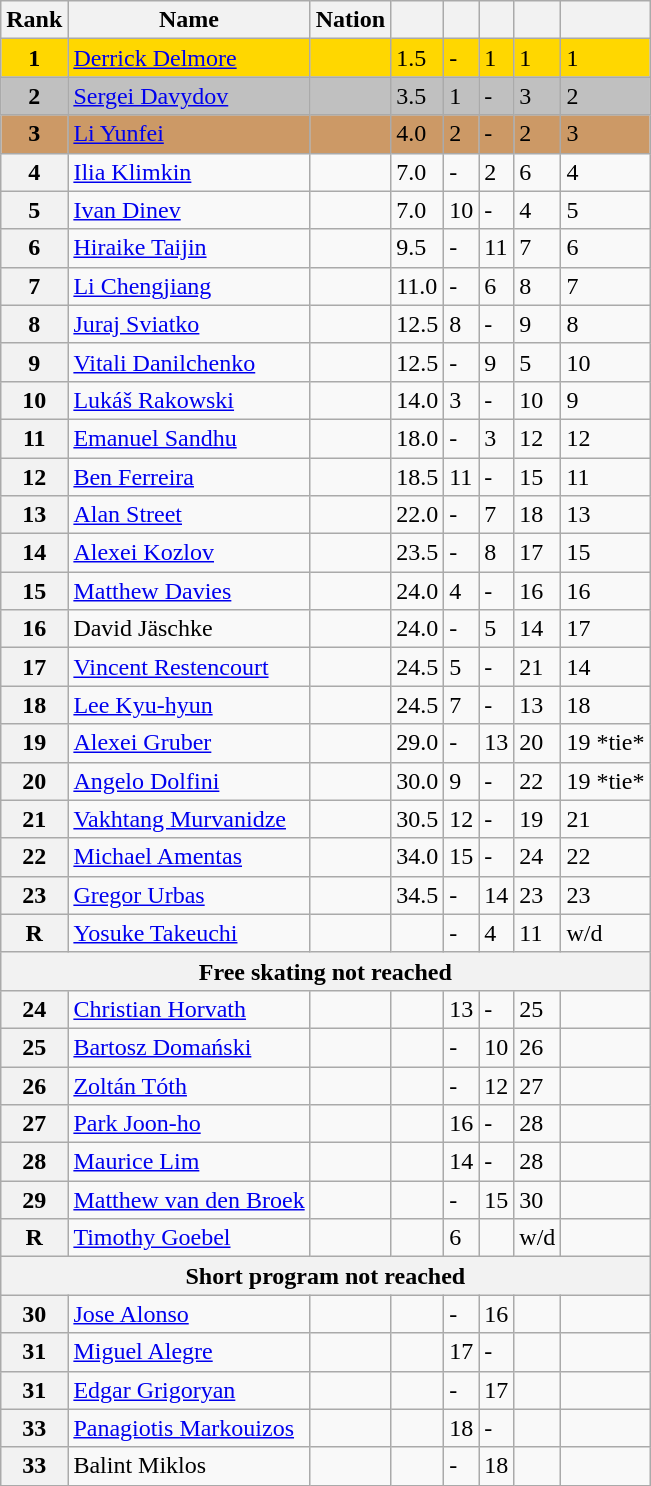<table class="wikitable sortable">
<tr>
<th>Rank</th>
<th>Name</th>
<th>Nation</th>
<th></th>
<th></th>
<th></th>
<th></th>
<th></th>
</tr>
<tr bgcolor=gold>
<td align=center><strong>1</strong></td>
<td><a href='#'>Derrick Delmore</a></td>
<td></td>
<td>1.5</td>
<td>-</td>
<td>1</td>
<td>1</td>
<td>1</td>
</tr>
<tr bgcolor=silver>
<td align=center><strong>2</strong></td>
<td><a href='#'>Sergei Davydov</a></td>
<td></td>
<td>3.5</td>
<td>1</td>
<td>-</td>
<td>3</td>
<td>2</td>
</tr>
<tr bgcolor=cc9966>
<td align=center><strong>3</strong></td>
<td><a href='#'>Li Yunfei</a></td>
<td></td>
<td>4.0</td>
<td>2</td>
<td>-</td>
<td>2</td>
<td>3</td>
</tr>
<tr>
<th>4</th>
<td><a href='#'>Ilia Klimkin</a></td>
<td></td>
<td>7.0</td>
<td>-</td>
<td>2</td>
<td>6</td>
<td>4</td>
</tr>
<tr>
<th>5</th>
<td><a href='#'>Ivan Dinev</a></td>
<td></td>
<td>7.0</td>
<td>10</td>
<td>-</td>
<td>4</td>
<td>5</td>
</tr>
<tr>
<th>6</th>
<td><a href='#'>Hiraike Taijin</a></td>
<td></td>
<td>9.5</td>
<td>-</td>
<td>11</td>
<td>7</td>
<td>6</td>
</tr>
<tr>
<th>7</th>
<td><a href='#'>Li Chengjiang</a></td>
<td></td>
<td>11.0</td>
<td>-</td>
<td>6</td>
<td>8</td>
<td>7</td>
</tr>
<tr>
<th>8</th>
<td><a href='#'>Juraj Sviatko</a></td>
<td></td>
<td>12.5</td>
<td>8</td>
<td>-</td>
<td>9</td>
<td>8</td>
</tr>
<tr>
<th>9</th>
<td><a href='#'>Vitali Danilchenko</a></td>
<td></td>
<td>12.5</td>
<td>-</td>
<td>9</td>
<td>5</td>
<td>10</td>
</tr>
<tr>
<th>10</th>
<td><a href='#'>Lukáš Rakowski</a></td>
<td></td>
<td>14.0</td>
<td>3</td>
<td>-</td>
<td>10</td>
<td>9</td>
</tr>
<tr>
<th>11</th>
<td><a href='#'>Emanuel Sandhu</a></td>
<td></td>
<td>18.0</td>
<td>-</td>
<td>3</td>
<td>12</td>
<td>12</td>
</tr>
<tr>
<th>12</th>
<td><a href='#'>Ben Ferreira</a></td>
<td></td>
<td>18.5</td>
<td>11</td>
<td>-</td>
<td>15</td>
<td>11</td>
</tr>
<tr>
<th>13</th>
<td><a href='#'>Alan Street</a></td>
<td></td>
<td>22.0</td>
<td>-</td>
<td>7</td>
<td>18</td>
<td>13</td>
</tr>
<tr>
<th>14</th>
<td><a href='#'>Alexei Kozlov</a></td>
<td></td>
<td>23.5</td>
<td>-</td>
<td>8</td>
<td>17</td>
<td>15</td>
</tr>
<tr>
<th>15</th>
<td><a href='#'>Matthew Davies</a></td>
<td></td>
<td>24.0</td>
<td>4</td>
<td>-</td>
<td>16</td>
<td>16</td>
</tr>
<tr>
<th>16</th>
<td>David Jäschke</td>
<td></td>
<td>24.0</td>
<td>-</td>
<td>5</td>
<td>14</td>
<td>17</td>
</tr>
<tr>
<th>17</th>
<td><a href='#'>Vincent Restencourt</a></td>
<td></td>
<td>24.5</td>
<td>5</td>
<td>-</td>
<td>21</td>
<td>14</td>
</tr>
<tr>
<th>18</th>
<td><a href='#'>Lee Kyu-hyun</a></td>
<td></td>
<td>24.5</td>
<td>7</td>
<td>-</td>
<td>13</td>
<td>18</td>
</tr>
<tr>
<th>19</th>
<td><a href='#'>Alexei Gruber</a></td>
<td></td>
<td>29.0</td>
<td>-</td>
<td>13</td>
<td>20</td>
<td>19 *tie*</td>
</tr>
<tr>
<th>20</th>
<td><a href='#'>Angelo Dolfini</a></td>
<td></td>
<td>30.0</td>
<td>9</td>
<td>-</td>
<td>22</td>
<td>19 *tie*</td>
</tr>
<tr>
<th>21</th>
<td><a href='#'>Vakhtang Murvanidze</a></td>
<td></td>
<td>30.5</td>
<td>12</td>
<td>-</td>
<td>19</td>
<td>21</td>
</tr>
<tr>
<th>22</th>
<td><a href='#'>Michael Amentas</a></td>
<td></td>
<td>34.0</td>
<td>15</td>
<td>-</td>
<td>24</td>
<td>22</td>
</tr>
<tr>
<th>23</th>
<td><a href='#'>Gregor Urbas</a></td>
<td></td>
<td>34.5</td>
<td>-</td>
<td>14</td>
<td>23</td>
<td>23</td>
</tr>
<tr>
<th>R</th>
<td><a href='#'>Yosuke Takeuchi</a></td>
<td></td>
<td></td>
<td>-</td>
<td>4</td>
<td>11</td>
<td>w/d</td>
</tr>
<tr>
<th colspan=8>Free skating not reached</th>
</tr>
<tr>
<th>24</th>
<td><a href='#'>Christian Horvath</a></td>
<td></td>
<td></td>
<td>13</td>
<td>-</td>
<td>25</td>
<td></td>
</tr>
<tr>
<th>25</th>
<td><a href='#'>Bartosz Domański</a></td>
<td></td>
<td></td>
<td>-</td>
<td>10</td>
<td>26</td>
<td></td>
</tr>
<tr>
<th>26</th>
<td><a href='#'>Zoltán Tóth</a></td>
<td></td>
<td></td>
<td>-</td>
<td>12</td>
<td>27</td>
<td></td>
</tr>
<tr>
<th>27</th>
<td><a href='#'>Park Joon-ho</a></td>
<td></td>
<td></td>
<td>16</td>
<td>-</td>
<td>28</td>
<td></td>
</tr>
<tr>
<th>28</th>
<td><a href='#'>Maurice Lim</a></td>
<td></td>
<td></td>
<td>14</td>
<td>-</td>
<td>28</td>
<td></td>
</tr>
<tr>
<th>29</th>
<td><a href='#'>Matthew van den Broek</a></td>
<td></td>
<td></td>
<td>-</td>
<td>15</td>
<td>30</td>
<td></td>
</tr>
<tr>
<th>R</th>
<td><a href='#'>Timothy Goebel</a></td>
<td></td>
<td></td>
<td>6</td>
<td></td>
<td>w/d</td>
<td></td>
</tr>
<tr>
<th colspan=8>Short program not reached</th>
</tr>
<tr>
<th>30</th>
<td><a href='#'>Jose Alonso</a></td>
<td></td>
<td></td>
<td>-</td>
<td>16</td>
<td></td>
<td></td>
</tr>
<tr>
<th>31</th>
<td><a href='#'>Miguel Alegre</a></td>
<td></td>
<td></td>
<td>17</td>
<td>-</td>
<td></td>
<td></td>
</tr>
<tr>
<th>31</th>
<td><a href='#'>Edgar Grigoryan</a></td>
<td></td>
<td></td>
<td>-</td>
<td>17</td>
<td></td>
<td></td>
</tr>
<tr>
<th>33</th>
<td><a href='#'>Panagiotis Markouizos</a></td>
<td></td>
<td></td>
<td>18</td>
<td>-</td>
<td></td>
<td></td>
</tr>
<tr>
<th>33</th>
<td>Balint Miklos</td>
<td></td>
<td></td>
<td>-</td>
<td>18</td>
<td></td>
<td></td>
</tr>
</table>
